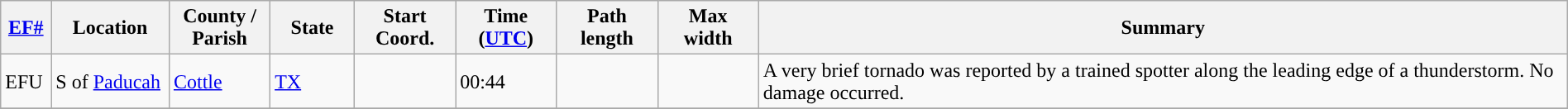<table class="wikitable sortable" style="width:100%;">
<tr>
<th scope="col"  style="width:3%; text-align:center;"><a href='#'>EF#</a></th>
<th scope="col"  style="width:7%; text-align:center;" class="unsortable">Location</th>
<th scope="col"  style="width:6%; text-align:center;" class="unsortable">County / Parish</th>
<th scope="col"  style="width:5%; text-align:center;">State</th>
<th scope="col"  style="width:6%; text-align:center;">Start Coord.</th>
<th scope="col"  style="width:6%; text-align:center;">Time (<a href='#'>UTC</a>)</th>
<th scope="col"  style="width:6%; text-align:center;">Path length</th>
<th scope="col"  style="width:6%; text-align:center;">Max width</th>
<th scope="col" class="unsortable" style="width:48%; text-align:center;">Summary</th>
</tr>
<tr>
<td>EFU</td>
<td>S of <a href='#'>Paducah</a></td>
<td><a href='#'>Cottle</a></td>
<td><a href='#'>TX</a></td>
<td></td>
<td>00:44</td>
<td></td>
<td></td>
<td>A very brief tornado was reported by a trained spotter along the leading edge of a thunderstorm. No damage occurred.</td>
</tr>
<tr>
</tr>
</table>
